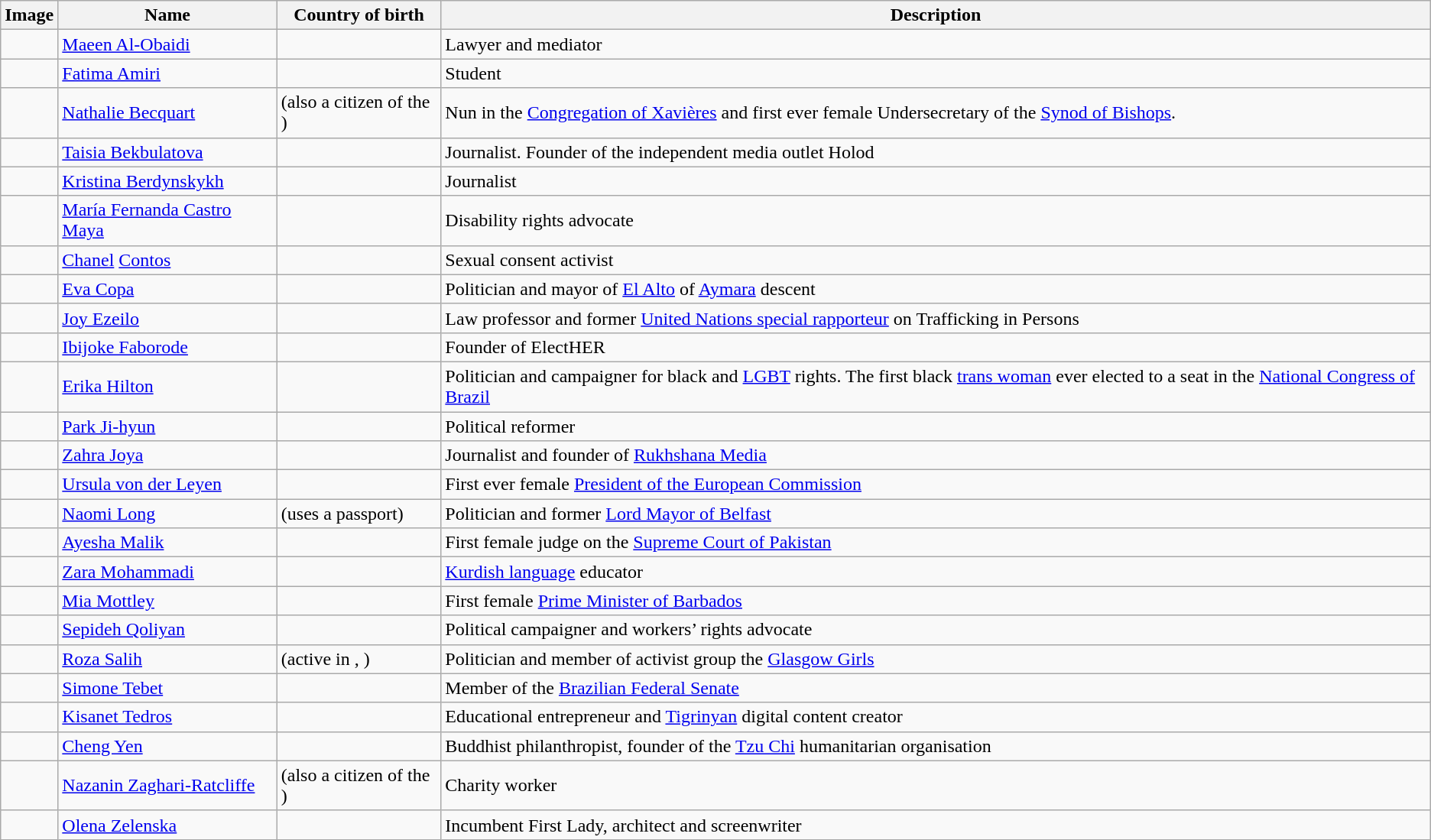<table class="wikitable sortable">
<tr>
<th>Image</th>
<th>Name</th>
<th>Country of birth</th>
<th>Description</th>
</tr>
<tr>
<td></td>
<td><a href='#'>Maeen Al-Obaidi</a></td>
<td></td>
<td>Lawyer and mediator</td>
</tr>
<tr>
<td></td>
<td><a href='#'>Fatima Amiri</a></td>
<td></td>
<td>Student</td>
</tr>
<tr>
<td></td>
<td><a href='#'>Nathalie Becquart</a></td>
<td> (also a citizen of the )</td>
<td>Nun in the <a href='#'>Congregation of Xavières</a> and first ever female Undersecretary of the <a href='#'>Synod of Bishops</a>.</td>
</tr>
<tr>
<td></td>
<td><a href='#'>Taisia Bekbulatova</a></td>
<td></td>
<td>Journalist. Founder of the independent media outlet Holod</td>
</tr>
<tr>
<td></td>
<td><a href='#'>Kristina Berdynskykh</a></td>
<td></td>
<td>Journalist</td>
</tr>
<tr>
<td></td>
<td><a href='#'>María Fernanda Castro Maya</a></td>
<td></td>
<td>Disability rights advocate</td>
</tr>
<tr>
<td></td>
<td><a href='#'>Chanel</a> <a href='#'>Contos</a></td>
<td></td>
<td>Sexual consent activist</td>
</tr>
<tr>
<td></td>
<td><a href='#'>Eva Copa</a></td>
<td></td>
<td>Politician and mayor of <a href='#'>El Alto</a> of <a href='#'>Aymara</a> descent</td>
</tr>
<tr>
<td></td>
<td><a href='#'>Joy Ezeilo</a></td>
<td></td>
<td>Law professor and former <a href='#'>United Nations special rapporteur</a> on Trafficking in Persons</td>
</tr>
<tr>
<td></td>
<td><a href='#'>Ibijoke Faborode</a></td>
<td></td>
<td>Founder of ElectHER</td>
</tr>
<tr>
<td></td>
<td><a href='#'>Erika Hilton</a></td>
<td></td>
<td>Politician and campaigner for black and <a href='#'>LGBT</a> rights. The first black <a href='#'>trans woman</a> ever elected to a seat in the <a href='#'>National Congress of Brazil</a></td>
</tr>
<tr>
<td></td>
<td><a href='#'>Park Ji-hyun</a></td>
<td></td>
<td>Political reformer</td>
</tr>
<tr>
<td></td>
<td><a href='#'>Zahra Joya</a></td>
<td></td>
<td>Journalist and founder of <a href='#'>Rukhshana Media</a></td>
</tr>
<tr>
<td></td>
<td><a href='#'>Ursula von der Leyen</a></td>
<td></td>
<td>First ever female <a href='#'>President of the European Commission</a></td>
</tr>
<tr>
<td></td>
<td><a href='#'>Naomi Long</a></td>
<td> (uses a  passport)</td>
<td>Politician and former <a href='#'>Lord Mayor of Belfast</a></td>
</tr>
<tr>
<td></td>
<td><a href='#'>Ayesha Malik</a></td>
<td></td>
<td>First female judge on the <a href='#'>Supreme Court of Pakistan</a></td>
</tr>
<tr>
<td></td>
<td><a href='#'>Zara Mohammadi</a></td>
<td></td>
<td><a href='#'>Kurdish language</a> educator</td>
</tr>
<tr>
<td></td>
<td><a href='#'>Mia Mottley</a></td>
<td></td>
<td>First female <a href='#'>Prime Minister of Barbados</a></td>
</tr>
<tr>
<td></td>
<td><a href='#'>Sepideh Qoliyan</a></td>
<td></td>
<td>Political campaigner and workers’ rights advocate</td>
</tr>
<tr>
<td></td>
<td><a href='#'>Roza Salih</a></td>
<td> (active in , )</td>
<td>Politician and member of activist group the <a href='#'>Glasgow Girls</a></td>
</tr>
<tr>
<td></td>
<td><a href='#'>Simone Tebet</a></td>
<td></td>
<td>Member of the <a href='#'>Brazilian Federal Senate</a></td>
</tr>
<tr>
<td></td>
<td><a href='#'>Kisanet Tedros</a></td>
<td></td>
<td>Educational entrepreneur and <a href='#'>Tigrinyan</a> digital content creator</td>
</tr>
<tr>
<td></td>
<td><a href='#'>Cheng Yen</a></td>
<td></td>
<td>Buddhist philanthropist, founder of the <a href='#'>Tzu Chi</a> humanitarian organisation</td>
</tr>
<tr>
<td></td>
<td><a href='#'>Nazanin Zaghari-Ratcliffe</a></td>
<td> (also a citizen of the )</td>
<td>Charity worker</td>
</tr>
<tr>
<td></td>
<td><a href='#'>Olena Zelenska</a></td>
<td></td>
<td>Incumbent First Lady, architect and screenwriter</td>
</tr>
</table>
